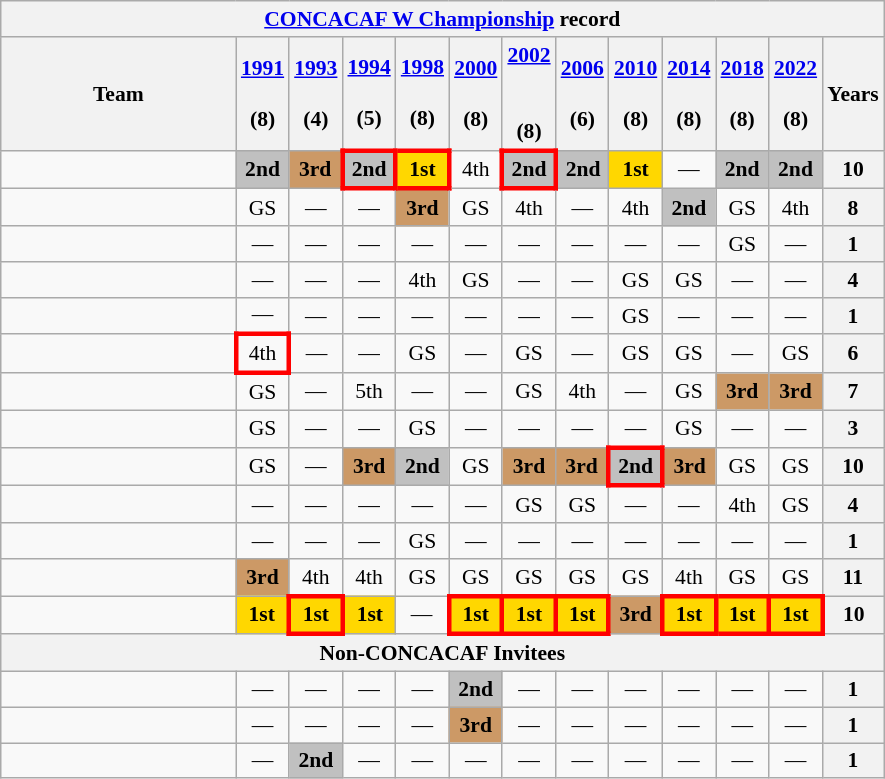<table class="wikitable" style="text-align:center; font-size:90%">
<tr>
<th colspan=13><a href='#'>CONCACAF W Championship</a> record</th>
</tr>
<tr>
<th width=150>Team</th>
<th><a href='#'>1991</a><br><br>(8)</th>
<th><a href='#'>1993</a><br><br>(4)</th>
<th><a href='#'>1994</a><br><br>(5)</th>
<th><a href='#'>1998</a><br><br>(8)</th>
<th><a href='#'>2000</a><br><br>(8)</th>
<th><a href='#'>2002</a><br><br><br>(8)</th>
<th><a href='#'>2006</a><br><br>(6)</th>
<th><a href='#'>2010</a><br><br>(8)</th>
<th><a href='#'>2014</a><br><br>(8)</th>
<th><a href='#'>2018</a><br><br>(8)</th>
<th><a href='#'>2022</a><br><br>(8)</th>
<th>Years</th>
</tr>
<tr>
<td align=left></td>
<td bgcolor=Silver><strong>2nd</strong></td>
<td bgcolor=#cc9966><strong>3rd</strong></td>
<td style="border: 3px solid red" bgcolor=Silver><strong>2nd</strong></td>
<td style="border: 3px solid red" bgcolor=Gold><strong>1st</strong></td>
<td>4th</td>
<td style="border: 3px solid red" bgcolor=Silver><strong>2nd</strong></td>
<td bgcolor=Silver><strong>2nd</strong></td>
<td bgcolor=Gold><strong>1st</strong></td>
<td>—</td>
<td bgcolor=Silver><strong>2nd</strong></td>
<td bgcolor=Silver><strong>2nd</strong></td>
<th><strong>10</strong></th>
</tr>
<tr>
<td align=left></td>
<td>GS</td>
<td>—</td>
<td>—</td>
<td bgcolor=#cc9966><strong>3rd</strong></td>
<td>GS</td>
<td>4th</td>
<td>—</td>
<td>4th</td>
<td bgcolor=Silver><strong>2nd</strong></td>
<td>GS</td>
<td>4th</td>
<th><strong>8</strong></th>
</tr>
<tr>
<td align=left></td>
<td>—</td>
<td>—</td>
<td>—</td>
<td>—</td>
<td>—</td>
<td>—</td>
<td>—</td>
<td>—</td>
<td>—</td>
<td>GS</td>
<td>—</td>
<th><strong>1</strong></th>
</tr>
<tr>
<td align=left></td>
<td>—</td>
<td>—</td>
<td>—</td>
<td>4th</td>
<td>GS</td>
<td>—</td>
<td>—</td>
<td>GS</td>
<td>GS</td>
<td>—</td>
<td>—</td>
<th><strong>4</strong></th>
</tr>
<tr>
<td align=left></td>
<td>—</td>
<td>—</td>
<td>—</td>
<td>—</td>
<td>—</td>
<td>—</td>
<td>—</td>
<td>GS</td>
<td>—</td>
<td>—</td>
<td>—</td>
<th><strong>1</strong></th>
</tr>
<tr>
<td align=left></td>
<td style="border: 3px solid red">4th</td>
<td>—</td>
<td>—</td>
<td>GS</td>
<td>—</td>
<td>GS</td>
<td>—</td>
<td>GS</td>
<td>GS</td>
<td>—</td>
<td>GS</td>
<th><strong>6</strong></th>
</tr>
<tr>
<td align=left></td>
<td>GS</td>
<td>—</td>
<td>5th</td>
<td>—</td>
<td>—</td>
<td>GS</td>
<td>4th</td>
<td>—</td>
<td>GS</td>
<td bgcolor=#cc9966><strong>3rd</strong></td>
<td bgcolor=#cc9966><strong>3rd</strong></td>
<th><strong>7</strong></th>
</tr>
<tr>
<td align=left></td>
<td>GS</td>
<td>—</td>
<td>—</td>
<td>GS</td>
<td>—</td>
<td>—</td>
<td>—</td>
<td>—</td>
<td>GS</td>
<td>—</td>
<td>—</td>
<th><strong>3</strong></th>
</tr>
<tr>
<td align=left></td>
<td>GS</td>
<td>—</td>
<td bgcolor=#cc9966><strong>3rd</strong></td>
<td bgcolor=Silver><strong>2nd</strong></td>
<td>GS</td>
<td bgcolor=#cc9966><strong>3rd</strong></td>
<td bgcolor=#cc9966><strong>3rd</strong></td>
<td style="border: 3px solid red" bgcolor=Silver><strong>2nd</strong></td>
<td bgcolor=#cc9966><strong>3rd</strong></td>
<td>GS</td>
<td>GS</td>
<th><strong>10</strong></th>
</tr>
<tr>
<td align=left></td>
<td>—</td>
<td>—</td>
<td>—</td>
<td>—</td>
<td>—</td>
<td>GS</td>
<td>GS</td>
<td>—</td>
<td>—</td>
<td>4th</td>
<td>GS</td>
<th><strong>4</strong></th>
</tr>
<tr>
<td align=left></td>
<td>—</td>
<td>—</td>
<td>—</td>
<td>GS</td>
<td>—</td>
<td>—</td>
<td>—</td>
<td>—</td>
<td>—</td>
<td>—</td>
<td>—</td>
<th><strong>1</strong></th>
</tr>
<tr>
<td align=left></td>
<td bgcolor=#cc9966><strong>3rd</strong></td>
<td>4th</td>
<td>4th</td>
<td>GS</td>
<td>GS</td>
<td>GS</td>
<td>GS</td>
<td>GS</td>
<td>4th</td>
<td>GS</td>
<td>GS</td>
<th><strong>11</strong></th>
</tr>
<tr>
<td align=left></td>
<td bgcolor=Gold><strong>1st</strong></td>
<td style="border: 3px solid red" bgcolor=Gold><strong>1st</strong></td>
<td bgcolor=Gold><strong>1st</strong></td>
<td>—</td>
<td style="border: 3px solid red" bgcolor=Gold><strong>1st</strong></td>
<td style="border: 3px solid red" bgcolor=Gold><strong>1st</strong></td>
<td style="border: 3px solid red" bgcolor=Gold><strong>1st</strong></td>
<td bgcolor=#cc9966><strong>3rd</strong></td>
<td style="border: 3px solid red" bgcolor=Gold><strong>1st</strong></td>
<td style="border: 3px solid red" bgcolor=Gold><strong>1st</strong></td>
<td style="border: 3px solid red" bgcolor=Gold><strong>1st</strong></td>
<th><strong>10</strong></th>
</tr>
<tr>
<th colspan=13>Non-CONCACAF Invitees</th>
</tr>
<tr>
<td align=left></td>
<td>—</td>
<td>—</td>
<td>—</td>
<td>—</td>
<td bgcolor=Silver><strong>2nd</strong></td>
<td>—</td>
<td>—</td>
<td>—</td>
<td>—</td>
<td>—</td>
<td>—</td>
<th><strong>1</strong></th>
</tr>
<tr>
<td align=left></td>
<td>—</td>
<td>—</td>
<td>—</td>
<td>—</td>
<td bgcolor=#cc9966><strong>3rd</strong></td>
<td>—</td>
<td>—</td>
<td>—</td>
<td>—</td>
<td>—</td>
<td>—</td>
<th><strong>1</strong></th>
</tr>
<tr>
<td align=left></td>
<td>—</td>
<td bgcolor=Silver><strong>2nd</strong></td>
<td>—</td>
<td>—</td>
<td>—</td>
<td>—</td>
<td>—</td>
<td>—</td>
<td>—</td>
<td>—</td>
<td>—</td>
<th><strong>1</strong></th>
</tr>
</table>
